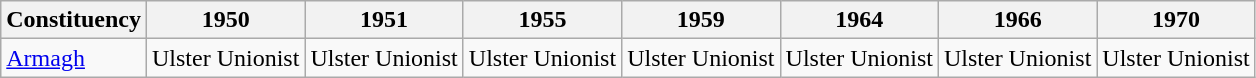<table class="wikitable sortable">
<tr>
<th>Constituency</th>
<th>1950</th>
<th>1951</th>
<th>1955</th>
<th>1959</th>
<th>1964</th>
<th>1966</th>
<th>1970</th>
</tr>
<tr>
<td><a href='#'>Armagh</a></td>
<td bgcolor=>Ulster Unionist</td>
<td bgcolor=>Ulster Unionist</td>
<td bgcolor=>Ulster Unionist</td>
<td bgcolor=>Ulster Unionist</td>
<td bgcolor=>Ulster Unionist</td>
<td bgcolor=>Ulster Unionist</td>
<td bgcolor=>Ulster Unionist</td>
</tr>
</table>
